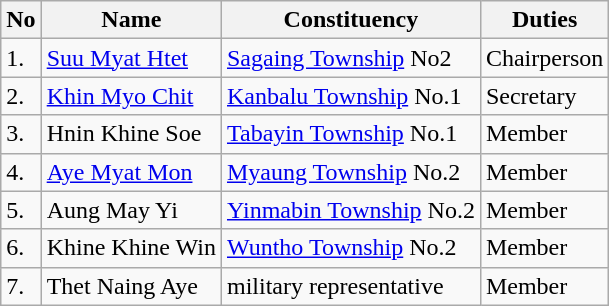<table class="wikitable">
<tr>
<th>No</th>
<th>Name</th>
<th>Constituency</th>
<th>Duties</th>
</tr>
<tr>
<td>1.</td>
<td><a href='#'>Suu Myat Htet</a></td>
<td><a href='#'>Sagaing Township</a> No2</td>
<td>Chairperson</td>
</tr>
<tr>
<td>2.</td>
<td><a href='#'>Khin Myo Chit</a></td>
<td><a href='#'>Kanbalu Township</a> No.1</td>
<td>Secretary</td>
</tr>
<tr>
<td>3.</td>
<td>Hnin Khine Soe</td>
<td><a href='#'>Tabayin Township</a> No.1</td>
<td>Member</td>
</tr>
<tr>
<td>4.</td>
<td><a href='#'>Aye Myat Mon</a></td>
<td><a href='#'>Myaung Township</a> No.2</td>
<td>Member</td>
</tr>
<tr>
<td>5.</td>
<td>Aung May Yi</td>
<td><a href='#'>Yinmabin Township</a> No.2</td>
<td>Member</td>
</tr>
<tr>
<td>6.</td>
<td>Khine Khine Win</td>
<td><a href='#'>Wuntho Township</a> No.2</td>
<td>Member</td>
</tr>
<tr>
<td>7.</td>
<td>Thet Naing Aye</td>
<td>military representative</td>
<td>Member</td>
</tr>
</table>
